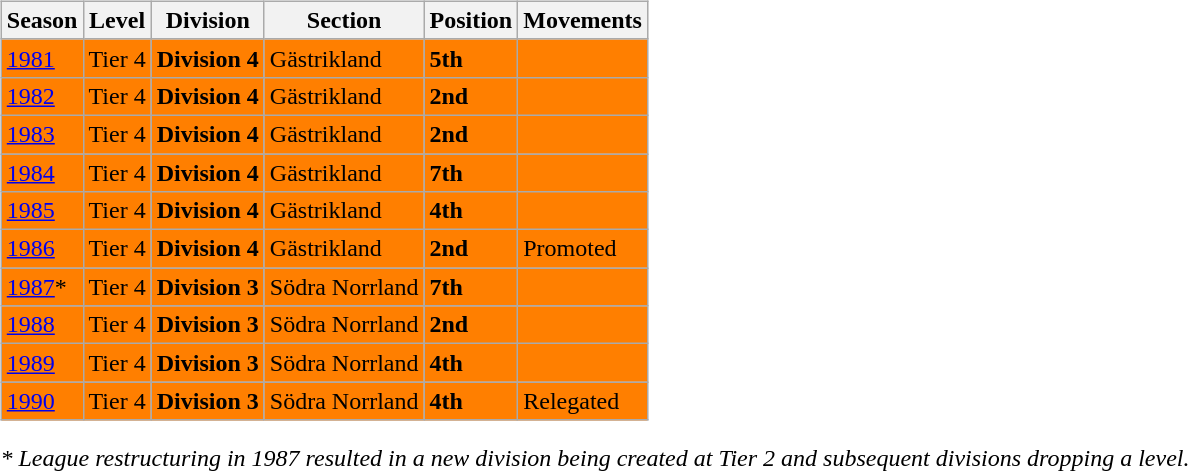<table>
<tr>
<td valign="top" width=0%><br><table class="wikitable">
<tr style="background:#f0f6fa;">
<th><strong>Season</strong></th>
<th><strong>Level</strong></th>
<th><strong>Division</strong></th>
<th><strong>Section</strong></th>
<th><strong>Position</strong></th>
<th><strong>Movements</strong></th>
</tr>
<tr>
<td style="background:#FF7F00;"><a href='#'>1981</a></td>
<td style="background:#FF7F00;">Tier 4</td>
<td style="background:#FF7F00;"><strong>Division 4</strong></td>
<td style="background:#FF7F00;">Gästrikland</td>
<td style="background:#FF7F00;"><strong>5th</strong></td>
<td style="background:#FF7F00;"></td>
</tr>
<tr>
<td style="background:#FF7F00;"><a href='#'>1982</a></td>
<td style="background:#FF7F00;">Tier 4</td>
<td style="background:#FF7F00;"><strong>Division 4</strong></td>
<td style="background:#FF7F00;">Gästrikland</td>
<td style="background:#FF7F00;"><strong>2nd</strong></td>
<td style="background:#FF7F00;"></td>
</tr>
<tr>
<td style="background:#FF7F00;"><a href='#'>1983</a></td>
<td style="background:#FF7F00;">Tier 4</td>
<td style="background:#FF7F00;"><strong>Division 4</strong></td>
<td style="background:#FF7F00;">Gästrikland</td>
<td style="background:#FF7F00;"><strong>2nd</strong></td>
<td style="background:#FF7F00;"></td>
</tr>
<tr>
<td style="background:#FF7F00;"><a href='#'>1984</a></td>
<td style="background:#FF7F00;">Tier 4</td>
<td style="background:#FF7F00;"><strong>Division 4</strong></td>
<td style="background:#FF7F00;">Gästrikland</td>
<td style="background:#FF7F00;"><strong>7th</strong></td>
<td style="background:#FF7F00;"></td>
</tr>
<tr>
<td style="background:#FF7F00;"><a href='#'>1985</a></td>
<td style="background:#FF7F00;">Tier 4</td>
<td style="background:#FF7F00;"><strong>Division 4</strong></td>
<td style="background:#FF7F00;">Gästrikland</td>
<td style="background:#FF7F00;"><strong>4th</strong></td>
<td style="background:#FF7F00;"></td>
</tr>
<tr>
<td style="background:#FF7F00;"><a href='#'>1986</a></td>
<td style="background:#FF7F00;">Tier 4</td>
<td style="background:#FF7F00;"><strong>Division 4</strong></td>
<td style="background:#FF7F00;">Gästrikland</td>
<td style="background:#FF7F00;"><strong>2nd</strong></td>
<td style="background:#FF7F00;">Promoted</td>
</tr>
<tr>
<td style="background:#FF7F00;"><a href='#'>1987</a>*</td>
<td style="background:#FF7F00;">Tier 4</td>
<td style="background:#FF7F00;"><strong>Division 3</strong></td>
<td style="background:#FF7F00;">Södra Norrland</td>
<td style="background:#FF7F00;"><strong>7th</strong></td>
<td style="background:#FF7F00;"></td>
</tr>
<tr>
<td style="background:#FF7F00;"><a href='#'>1988</a></td>
<td style="background:#FF7F00;">Tier 4</td>
<td style="background:#FF7F00;"><strong>Division 3</strong></td>
<td style="background:#FF7F00;">Södra Norrland</td>
<td style="background:#FF7F00;"><strong>2nd</strong></td>
<td style="background:#FF7F00;"></td>
</tr>
<tr>
<td style="background:#FF7F00;"><a href='#'>1989</a></td>
<td style="background:#FF7F00;">Tier 4</td>
<td style="background:#FF7F00;"><strong>Division 3</strong></td>
<td style="background:#FF7F00;">Södra Norrland</td>
<td style="background:#FF7F00;"><strong>4th</strong></td>
<td style="background:#FF7F00;"></td>
</tr>
<tr>
<td style="background:#FF7F00;"><a href='#'>1990</a></td>
<td style="background:#FF7F00;">Tier 4</td>
<td style="background:#FF7F00;"><strong>Division 3</strong></td>
<td style="background:#FF7F00;">Södra Norrland</td>
<td style="background:#FF7F00;"><strong>4th</strong></td>
<td style="background:#FF7F00;">Relegated</td>
</tr>
</table>
<em>* League restructuring in 1987 resulted in a new division being created at Tier 2 and subsequent divisions dropping a level.</em></td>
</tr>
</table>
